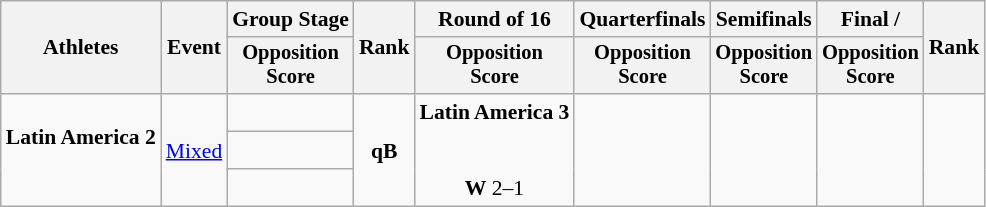<table class=wikitable style="font-size:90%">
<tr>
<th rowspan="2">Athletes</th>
<th rowspan="2">Event</th>
<th>Group Stage</th>
<th rowspan="2">Rank</th>
<th>Round of 16</th>
<th>Quarterfinals</th>
<th>Semifinals</th>
<th>Final / </th>
<th rowspan=2>Rank</th>
</tr>
<tr style="font-size:95%">
<th>Opposition<br>Score</th>
<th>Opposition<br>Score</th>
<th>Opposition<br>Score</th>
<th>Opposition<br>Score</th>
<th>Opposition<br>Score</th>
</tr>
<tr align=center>
<td align=left rowspan=3><strong>Latin America 2</strong><br><br></td>
<td align=left rowspan=3><a href='#'>Mixed</a></td>
<td></td>
<td rowspan=3><strong>qB</strong></td>
<td rowspan=3><strong>Latin America 3</strong><br><br><br><strong>W</strong> 2–1</td>
<td rowspan=3></td>
<td rowspan=3></td>
<td rowspan=3></td>
<td rowspan=3></td>
</tr>
<tr align=center>
<td></td>
</tr>
<tr align=center>
<td></td>
</tr>
</table>
